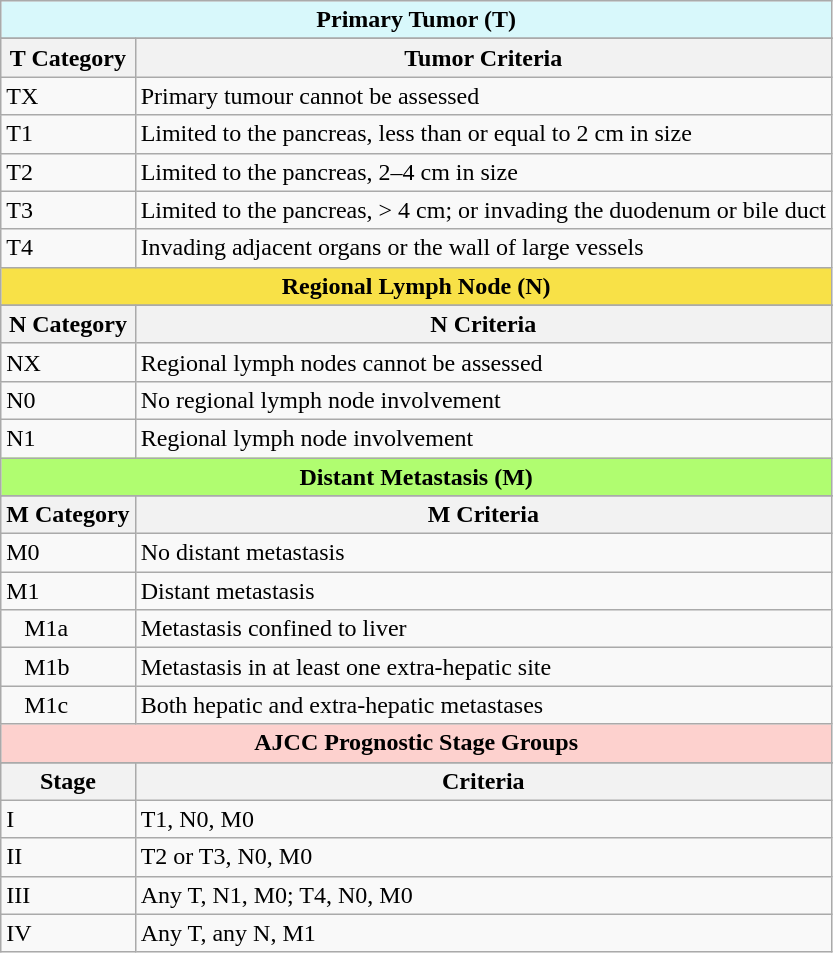<table class="wikitable mw-collapsible mw-collapsed">
<tr>
<th scope="col" colspan=2 style="background: #D8F8FB;">Primary Tumor (T)</th>
</tr>
<tr>
</tr>
<tr>
<th scope="col">T Category</th>
<th scope="col">Tumor Criteria</th>
</tr>
<tr>
<td>TX</td>
<td>Primary tumour cannot be assessed</td>
</tr>
<tr>
<td>T1</td>
<td>Limited to the pancreas, less than or equal to 2 cm in size</td>
</tr>
<tr>
<td>T2</td>
<td>Limited to the pancreas, 2–4 cm in size</td>
</tr>
<tr>
<td>T3</td>
<td>Limited to the pancreas, > 4 cm; or invading the duodenum or bile duct</td>
</tr>
<tr>
<td>T4</td>
<td>Invading adjacent organs or the wall of large vessels</td>
</tr>
<tr>
<th scope="col" colspan=2 style="background: #F8E147;">Regional Lymph Node (N)</th>
</tr>
<tr>
</tr>
<tr>
<th scope="col">N Category</th>
<th scope="col">N Criteria</th>
</tr>
<tr>
<td>NX</td>
<td>Regional lymph nodes cannot be assessed</td>
</tr>
<tr>
<td>N0</td>
<td>No regional lymph node involvement</td>
</tr>
<tr>
<td>N1</td>
<td>Regional lymph node involvement</td>
</tr>
<tr>
<th scope="col" colspan=2 style="background: #B0FD70;">Distant Metastasis (M)</th>
</tr>
<tr>
</tr>
<tr>
<th scope="col">M Category</th>
<th scope="col">M Criteria</th>
</tr>
<tr>
<td>M0</td>
<td>No distant metastasis</td>
</tr>
<tr>
<td>M1</td>
<td>Distant metastasis</td>
</tr>
<tr>
<td>   M1a</td>
<td>Metastasis confined to liver</td>
</tr>
<tr>
<td>   M1b</td>
<td>Metastasis in at least one extra-hepatic site</td>
</tr>
<tr>
<td>   M1c</td>
<td>Both hepatic and extra-hepatic metastases</td>
</tr>
<tr>
<th scope="col" colspan=2 style="background: #FDD1CE;">AJCC Prognostic Stage Groups</th>
</tr>
<tr>
</tr>
<tr>
<th scope="col">Stage</th>
<th scope="col">Criteria</th>
</tr>
<tr>
<td>I</td>
<td>T1, N0, M0</td>
</tr>
<tr>
<td>II</td>
<td>T2 or T3, N0, M0</td>
</tr>
<tr>
<td>III</td>
<td>Any T, N1, M0; T4, N0, M0</td>
</tr>
<tr>
<td>IV</td>
<td>Any T, any N, M1</td>
</tr>
</table>
